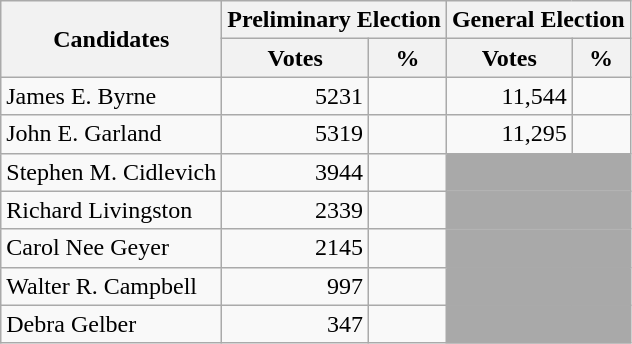<table class=wikitable>
<tr>
<th colspan=1 rowspan=2><strong>Candidates</strong></th>
<th colspan=2><strong>Preliminary Election</strong></th>
<th colspan=2><strong>General Election</strong></th>
</tr>
<tr>
<th>Votes</th>
<th>%</th>
<th>Votes</th>
<th>%</th>
</tr>
<tr>
<td>James E. Byrne</td>
<td align="right">5231</td>
<td align="right"></td>
<td align="right">11,544</td>
<td align="right"></td>
</tr>
<tr>
<td>John E. Garland</td>
<td align="right">5319</td>
<td align="right"></td>
<td align="right">11,295</td>
<td align="right"></td>
</tr>
<tr>
<td>Stephen M. Cidlevich</td>
<td align="right">3944</td>
<td align="right"></td>
<td colspan=2 bgcolor=darkgray> </td>
</tr>
<tr>
<td>Richard Livingston</td>
<td align="right">2339</td>
<td align="right"></td>
<td colspan=2 bgcolor=darkgray> </td>
</tr>
<tr>
<td>Carol Nee Geyer</td>
<td align="right">2145</td>
<td align="right"></td>
<td colspan=2 bgcolor=darkgray> </td>
</tr>
<tr>
<td>Walter R. Campbell</td>
<td align="right">997</td>
<td align="right"></td>
<td colspan=2 bgcolor=darkgray> </td>
</tr>
<tr>
<td>Debra Gelber</td>
<td align="right">347</td>
<td align="right"></td>
<td colspan=2 bgcolor=darkgray> </td>
</tr>
</table>
